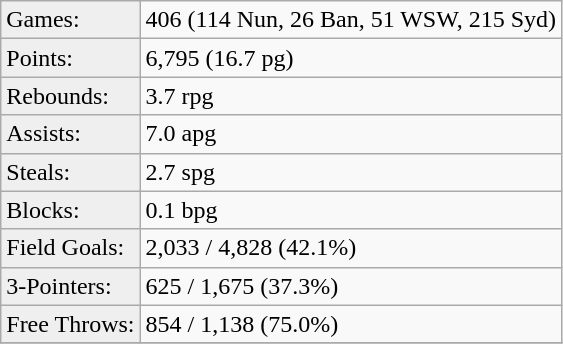<table class="wikitable">
<tr align=left>
<td style="background:#efefef;">Games:</td>
<td>406 (114 Nun, 26 Ban, 51 WSW, 215 Syd)</td>
</tr>
<tr>
<td style="background:#efefef;">Points:</td>
<td>6,795 (16.7 pg)</td>
</tr>
<tr>
<td style="background:#efefef;">Rebounds:</td>
<td>3.7 rpg</td>
</tr>
<tr>
<td style="background:#efefef;">Assists:</td>
<td>7.0 apg</td>
</tr>
<tr>
<td style="background:#efefef;">Steals:</td>
<td>2.7 spg</td>
</tr>
<tr>
<td style="background:#efefef;">Blocks:</td>
<td>0.1 bpg</td>
</tr>
<tr>
<td style="background:#efefef;">Field Goals:</td>
<td>2,033 / 4,828 (42.1%)</td>
</tr>
<tr>
<td style="background:#efefef;">3-Pointers:</td>
<td>625 / 1,675 (37.3%)</td>
</tr>
<tr>
<td style="background:#efefef;">Free Throws:</td>
<td>854 / 1,138 (75.0%)</td>
</tr>
<tr>
</tr>
</table>
